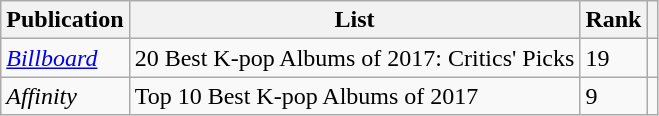<table class="wikitable">
<tr>
<th>Publication</th>
<th>List</th>
<th>Rank</th>
<th></th>
</tr>
<tr>
<td><em><a href='#'>Billboard</a></em></td>
<td>20 Best K-pop Albums of 2017: Critics' Picks</td>
<td>19</td>
<td></td>
</tr>
<tr>
<td><em>Affinity</em></td>
<td>Top 10 Best K-pop Albums of 2017</td>
<td>9</td>
<td></td>
</tr>
</table>
